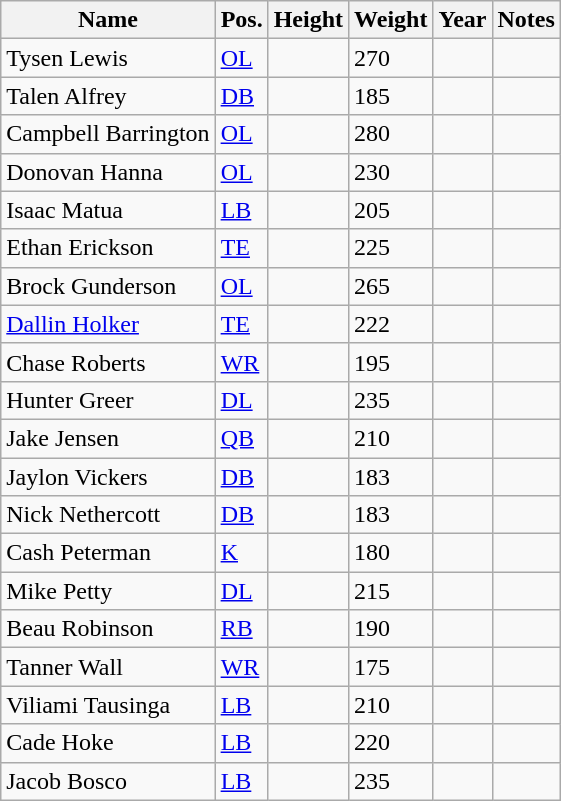<table class="wikitable sortable" border="2">
<tr>
<th>Name</th>
<th>Pos.</th>
<th>Height</th>
<th>Weight</th>
<th>Year</th>
<th>Notes</th>
</tr>
<tr>
<td>Tysen Lewis</td>
<td><a href='#'>OL</a></td>
<td></td>
<td>270</td>
<td></td>
<td></td>
</tr>
<tr>
<td>Talen Alfrey</td>
<td><a href='#'>DB</a></td>
<td></td>
<td>185</td>
<td></td>
<td></td>
</tr>
<tr>
<td>Campbell Barrington</td>
<td><a href='#'>OL</a></td>
<td></td>
<td>280</td>
<td></td>
<td></td>
</tr>
<tr>
<td>Donovan Hanna</td>
<td><a href='#'>OL</a></td>
<td></td>
<td>230</td>
<td></td>
<td></td>
</tr>
<tr>
<td>Isaac Matua</td>
<td><a href='#'>LB</a></td>
<td></td>
<td>205</td>
<td></td>
<td></td>
</tr>
<tr>
<td>Ethan Erickson</td>
<td><a href='#'>TE</a></td>
<td></td>
<td>225</td>
<td></td>
<td></td>
</tr>
<tr>
<td>Brock Gunderson</td>
<td><a href='#'>OL</a></td>
<td></td>
<td>265</td>
<td></td>
<td></td>
</tr>
<tr>
<td><a href='#'>Dallin Holker</a></td>
<td><a href='#'>TE</a></td>
<td></td>
<td>222</td>
<td></td>
<td></td>
</tr>
<tr>
<td>Chase Roberts</td>
<td><a href='#'>WR</a></td>
<td></td>
<td>195</td>
<td></td>
<td></td>
</tr>
<tr>
<td>Hunter Greer</td>
<td><a href='#'>DL</a></td>
<td></td>
<td>235</td>
<td></td>
<td></td>
</tr>
<tr>
<td>Jake Jensen</td>
<td><a href='#'>QB</a></td>
<td></td>
<td>210</td>
<td></td>
<td></td>
</tr>
<tr>
<td>Jaylon Vickers</td>
<td><a href='#'>DB</a></td>
<td></td>
<td>183</td>
<td></td>
<td></td>
</tr>
<tr>
<td>Nick Nethercott</td>
<td><a href='#'>DB</a></td>
<td></td>
<td>183</td>
<td></td>
<td></td>
</tr>
<tr>
<td>Cash Peterman</td>
<td><a href='#'>K</a></td>
<td></td>
<td>180</td>
<td></td>
<td></td>
</tr>
<tr>
<td>Mike Petty</td>
<td><a href='#'>DL</a></td>
<td></td>
<td>215</td>
<td></td>
<td></td>
</tr>
<tr>
<td>Beau Robinson</td>
<td><a href='#'>RB</a></td>
<td></td>
<td>190</td>
<td></td>
<td></td>
</tr>
<tr>
<td>Tanner Wall</td>
<td><a href='#'>WR</a></td>
<td></td>
<td>175</td>
<td></td>
<td></td>
</tr>
<tr>
<td>Viliami Tausinga</td>
<td><a href='#'>LB</a></td>
<td></td>
<td>210</td>
<td></td>
<td></td>
</tr>
<tr>
<td>Cade Hoke</td>
<td><a href='#'>LB</a></td>
<td></td>
<td>220</td>
<td></td>
<td></td>
</tr>
<tr>
<td>Jacob Bosco</td>
<td><a href='#'>LB</a></td>
<td></td>
<td>235</td>
<td></td>
<td></td>
</tr>
</table>
